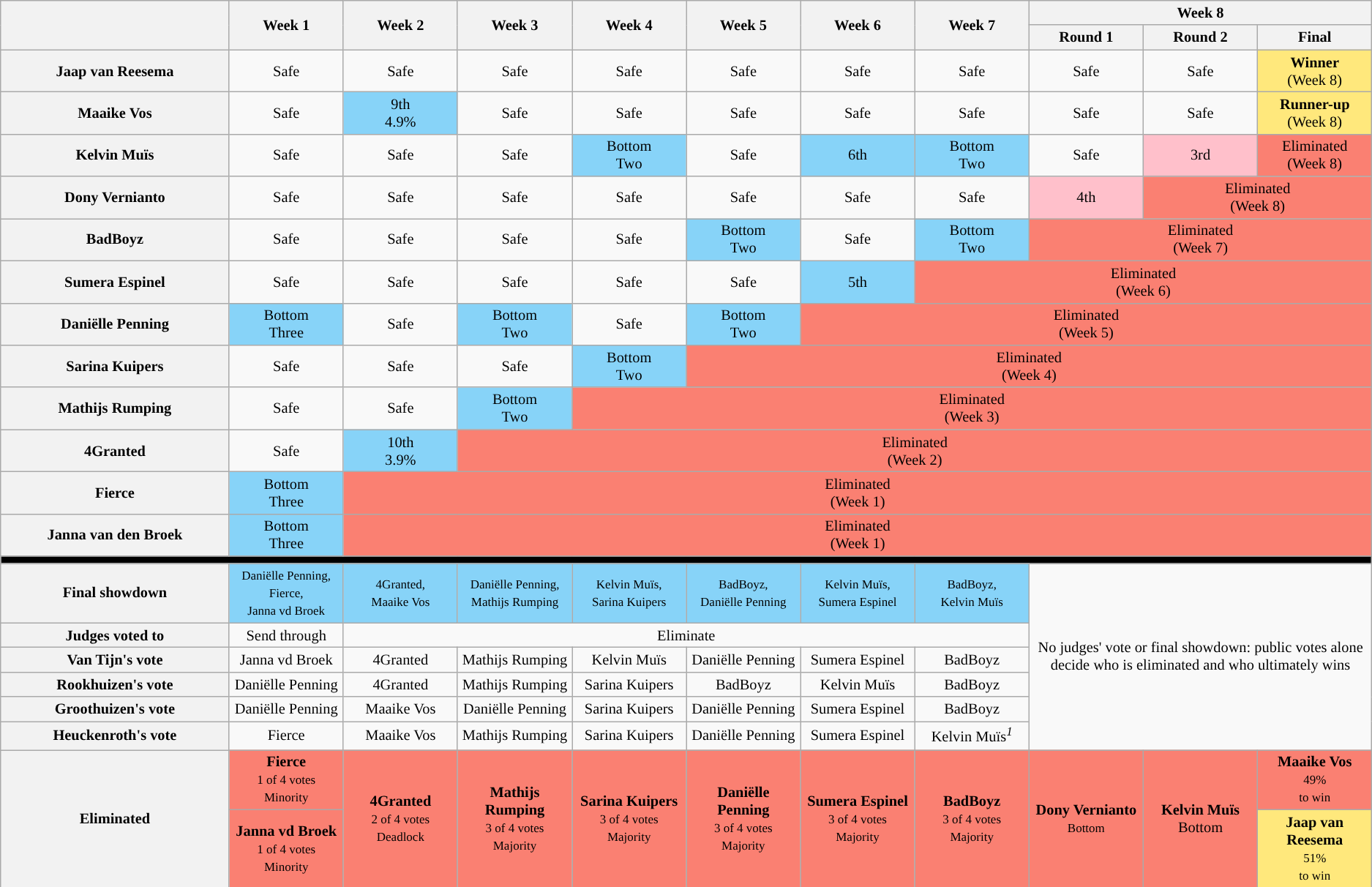<table class="wikitable" style="text-align:center; font-size:85%">
<tr>
<th style="width:14%" rowspan=2></th>
<th style="width:7%" rowspan=2>Week 1</th>
<th style="width:7%" rowspan=2>Week 2</th>
<th style="width:7%" rowspan=2>Week 3</th>
<th style="width:7%" rowspan=2>Week 4</th>
<th style="width:7%" rowspan=2>Week 5</th>
<th style="width:7%" rowspan=2>Week 6</th>
<th style="width:7%" rowspan=2>Week 7</th>
<th style="width:21%" colspan=3>Week 8</th>
</tr>
<tr>
<th style="width:7%">Round 1</th>
<th style="width:7%">Round 2</th>
<th style="width: 7%">Final</th>
</tr>
<tr>
<th>Jaap van Reesema</th>
<td>Safe</td>
<td>Safe</td>
<td>Safe</td>
<td>Safe</td>
<td>Safe</td>
<td>Safe</td>
<td>Safe</td>
<td>Safe</td>
<td>Safe</td>
<td style="background:#FFE87C"><strong>Winner</strong><br>(Week 8)</td>
</tr>
<tr>
<th>Maaike Vos</th>
<td>Safe</td>
<td style="background:#87D3F8">9th <br>4.9%</td>
<td>Safe</td>
<td>Safe</td>
<td>Safe</td>
<td>Safe</td>
<td>Safe</td>
<td>Safe</td>
<td>Safe</td>
<td style="background:#FFE87C"><strong>Runner-up</strong><br>(Week 8)</td>
</tr>
<tr>
<th>Kelvin Muïs</th>
<td>Safe</td>
<td>Safe</td>
<td>Safe</td>
<td style="background:#87D3F8">Bottom<br>Two</td>
<td>Safe</td>
<td style="background:#87D3F8">6th</td>
<td style="background:#87D3F8">Bottom<br>Two</td>
<td>Safe</td>
<td style="background:pink">3rd</td>
<td style="background:#FA8072" colspan=1>Eliminated<br>(Week 8)</td>
</tr>
<tr>
<th>Dony Vernianto</th>
<td>Safe</td>
<td>Safe</td>
<td>Safe</td>
<td>Safe</td>
<td>Safe</td>
<td>Safe</td>
<td>Safe</td>
<td style="background:pink">4th</td>
<td style="background:#FA8072" colspan=2>Eliminated<br>(Week 8)</td>
</tr>
<tr>
<th>BadBoyz</th>
<td>Safe</td>
<td>Safe</td>
<td>Safe</td>
<td>Safe</td>
<td style="background:#87D3F8">Bottom<br>Two</td>
<td>Safe</td>
<td style="background:#87D3F8">Bottom<br>Two</td>
<td style="background:#FA8072" colspan=3>Eliminated<br>(Week 7)</td>
</tr>
<tr>
<th>Sumera Espinel</th>
<td>Safe</td>
<td>Safe</td>
<td>Safe</td>
<td>Safe</td>
<td>Safe</td>
<td style="background:#87D3F8">5th</td>
<td style="background:#FA8072" colspan=4>Eliminated<br>(Week 6)</td>
</tr>
<tr>
<th>Daniëlle Penning</th>
<td style="background:#87D3F8">Bottom<br>Three</td>
<td>Safe</td>
<td style="background:#87D3F8">Bottom<br>Two</td>
<td>Safe</td>
<td style="background:#87D3F8">Bottom<br>Two</td>
<td style="background:#FA8072" colspan=5>Eliminated<br>(Week 5)</td>
</tr>
<tr>
<th>Sarina Kuipers</th>
<td>Safe</td>
<td>Safe</td>
<td>Safe</td>
<td style="background:#87D3F8">Bottom<br>Two</td>
<td style="background:#FA8072" colspan=6>Eliminated<br>(Week 4)</td>
</tr>
<tr>
<th>Mathijs Rumping</th>
<td>Safe</td>
<td>Safe</td>
<td style="background:#87D3F8">Bottom<br>Two</td>
<td style="background:#FA8072" colspan=7>Eliminated<br>(Week 3)</td>
</tr>
<tr>
<th>4Granted</th>
<td>Safe</td>
<td style="background:#87D3F8">10th <br>3.9%</td>
<td style="background:#FA8072" colspan=8>Eliminated<br>(Week 2)</td>
</tr>
<tr>
<th>Fierce</th>
<td style="background:#87D3F8">Bottom<br>Three</td>
<td style="background:#FA8072" colspan=9>Eliminated<br>(Week 1)</td>
</tr>
<tr>
<th>Janna van den Broek</th>
<td style="background:#87D3F8">Bottom<br>Three</td>
<td style="background:#FA8072" colspan=9>Eliminated<br>(Week 1)</td>
</tr>
<tr>
<td style="background:#000000" colspan=11></td>
</tr>
<tr>
<th>Final showdown</th>
<td style="background:#87D3F8"><small>Daniëlle Penning,<br>Fierce,<br>Janna vd Broek</small></td>
<td style="background:#87D3F8"><small>4Granted,<br>Maaike Vos</small></td>
<td style="background:#87D3F8"><small>Daniëlle Penning,<br>Mathijs Rumping</small></td>
<td style="background:#87D3F8"><small>Kelvin Muïs,<br>Sarina Kuipers</small></td>
<td style="background:#87D3F8"><small>BadBoyz,<br>Daniëlle Penning</small></td>
<td style="background:#87D3F8"><small>Kelvin Muïs,<br>Sumera Espinel</small></td>
<td style="background:#87D3F8"><small>BadBoyz,<br>Kelvin Muïs</small></td>
<td rowspan="6" colspan="3">No judges' vote or final showdown: public votes alone decide who is eliminated and who ultimately wins</td>
</tr>
<tr>
<th scope="row">Judges voted to</th>
<td>Send through</td>
<td colspan="6">Eliminate</td>
</tr>
<tr>
<th>Van Tijn's vote</th>
<td>Janna vd Broek</td>
<td>4Granted</td>
<td>Mathijs Rumping</td>
<td>Kelvin Muïs</td>
<td>Daniëlle Penning</td>
<td>Sumera Espinel</td>
<td>BadBoyz</td>
</tr>
<tr>
<th>Rookhuizen's vote</th>
<td>Daniëlle Penning</td>
<td>4Granted</td>
<td>Mathijs Rumping</td>
<td>Sarina Kuipers</td>
<td>BadBoyz</td>
<td>Kelvin Muïs</td>
<td>BadBoyz</td>
</tr>
<tr>
<th>Groothuizen's vote</th>
<td>Daniëlle Penning</td>
<td>Maaike Vos</td>
<td>Daniëlle Penning</td>
<td>Sarina Kuipers</td>
<td>Daniëlle Penning</td>
<td>Sumera Espinel</td>
<td>BadBoyz</td>
</tr>
<tr>
<th>Heuckenroth's vote</th>
<td>Fierce</td>
<td>Maaike Vos</td>
<td>Mathijs Rumping</td>
<td>Sarina Kuipers</td>
<td>Daniëlle Penning</td>
<td>Sumera Espinel</td>
<td>Kelvin Muïs<sup><em>1</em></sup></td>
</tr>
<tr>
<th scope="row" rowspan="2">Eliminated</th>
<td style="background:#FA8072"><strong>Fierce</strong><br><small>1 of 4 votes<br>Minority</small></td>
<td style="background:#FA8072" rowspan=2><strong>4Granted</strong><br><small>2 of 4 votes<br>Deadlock</small></td>
<td style="background:#FA8072" rowspan=2><strong>Mathijs Rumping</strong><br><small>3 of 4 votes<br>Majority</small></td>
<td style="background:#FA8072" rowspan=2><strong>Sarina Kuipers</strong><br><small>3 of 4 votes<br>Majority</small></td>
<td style="background:#FA8072" rowspan=2><strong>Daniëlle Penning</strong><br><small>3 of 4 votes<br>Majority</small></td>
<td style="background:#FA8072" rowspan=2><strong>Sumera Espinel</strong><br><small>3 of 4 votes<br>Majority</small></td>
<td style="background:#FA8072" rowspan=2><strong>BadBoyz</strong><br><small>3 of 4 votes<br>Majority</small></td>
<td style="background:#FA8072" rowspan=2><strong>Dony Vernianto</strong><br><small>Bottom </small></td>
<td style="background:#FA8072" rowspan=2><strong>Kelvin Muïs</strong><br>Bottom</td>
<td style="background:#FA8072"><strong>Maaike Vos</strong><br><small>49%<br>to win</small></td>
</tr>
<tr>
<td style="background:#FA8072"><strong>Janna vd Broek</strong><br><small>1 of 4 votes<br>Minority</small></td>
<td style="background:#FFE87C"><strong>Jaap van Reesema</strong><br><small>51%<br>to win</small></td>
</tr>
</table>
